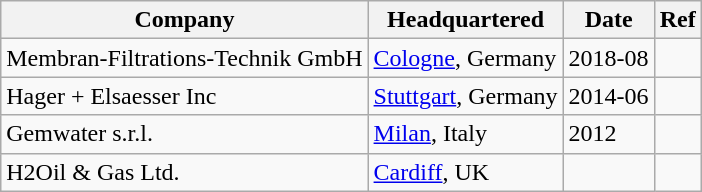<table class="wikitable sortable">
<tr>
<th>Company</th>
<th>Headquartered</th>
<th>Date</th>
<th>Ref</th>
</tr>
<tr>
<td>Membran-Filtrations-Technik GmbH</td>
<td><a href='#'>Cologne</a>, Germany</td>
<td>2018-08</td>
<td></td>
</tr>
<tr>
<td>Hager + Elsaesser Inc</td>
<td><a href='#'>Stuttgart</a>, Germany</td>
<td>2014-06</td>
<td></td>
</tr>
<tr>
<td>Gemwater s.r.l.</td>
<td><a href='#'>Milan</a>, Italy</td>
<td>2012</td>
<td></td>
</tr>
<tr>
<td>H2Oil & Gas Ltd.</td>
<td><a href='#'>Cardiff</a>, UK</td>
<td> </td>
<td></td>
</tr>
</table>
